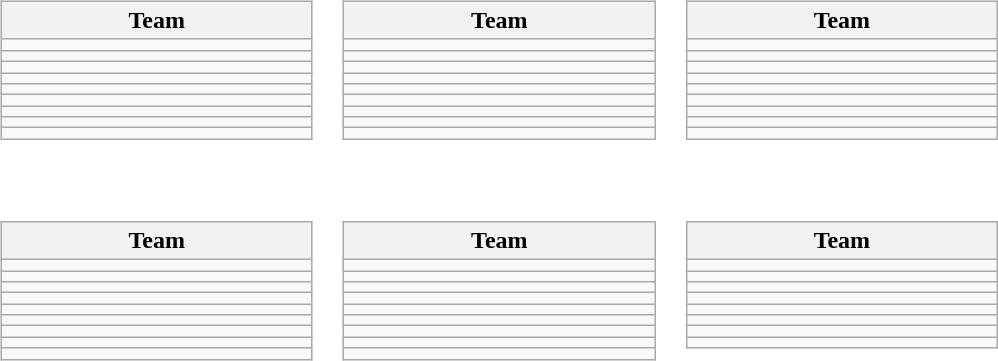<table>
<tr>
<td><br><table class="wikitable">
<tr>
<th width="200">Team</th>
</tr>
<tr>
<td><strong></strong></td>
</tr>
<tr>
<td><strong></strong></td>
</tr>
<tr>
<td><strong></strong></td>
</tr>
<tr>
<td><strong></strong></td>
</tr>
<tr>
<td><strong></strong></td>
</tr>
<tr>
<td><em></em></td>
</tr>
<tr>
<td><strong></strong></td>
</tr>
<tr>
<td><strong></strong></td>
</tr>
<tr>
<td><strong><em></em></strong></td>
</tr>
</table>
</td>
<td><br><table class="wikitable">
<tr>
<th width="200">Team</th>
</tr>
<tr>
<td></td>
</tr>
<tr>
<td></td>
</tr>
<tr>
<td></td>
</tr>
<tr>
<td><strong><em></em></strong></td>
</tr>
<tr>
<td><strong></strong></td>
</tr>
<tr>
<td></td>
</tr>
<tr>
<td></td>
</tr>
<tr>
<td><strong></strong></td>
</tr>
<tr>
<td></td>
</tr>
</table>
</td>
<td><br><table class="wikitable">
<tr>
<th width="200">Team</th>
</tr>
<tr>
<td><em></em></td>
</tr>
<tr>
<td><em></em></td>
</tr>
<tr>
<td><strong><em></em></strong></td>
</tr>
<tr>
<td></td>
</tr>
<tr>
<td><em></em></td>
</tr>
<tr>
<td><strong><em></em></strong></td>
</tr>
<tr>
<td><strong></strong></td>
</tr>
<tr>
<td></td>
</tr>
<tr>
<td></td>
</tr>
</table>
</td>
</tr>
<tr valign="top">
<td><br><table class="wikitable">
<tr>
<th width="200">Team</th>
</tr>
<tr>
<td></td>
</tr>
<tr>
<td></td>
</tr>
<tr>
<td></td>
</tr>
<tr>
<td></td>
</tr>
<tr>
<td></td>
</tr>
<tr>
<td></td>
</tr>
<tr>
<td></td>
</tr>
<tr>
<td></td>
</tr>
<tr>
<td></td>
</tr>
</table>
</td>
<td><br><table class="wikitable">
<tr>
<th width="200">Team</th>
</tr>
<tr>
<td></td>
</tr>
<tr>
<td></td>
</tr>
<tr>
<td></td>
</tr>
<tr>
<td></td>
</tr>
<tr>
<td></td>
</tr>
<tr>
<td></td>
</tr>
<tr>
<td></td>
</tr>
<tr>
<td></td>
</tr>
<tr>
<td></td>
</tr>
</table>
</td>
<td><br><table class="wikitable">
<tr>
<th width="200">Team</th>
</tr>
<tr>
<td></td>
</tr>
<tr>
<td></td>
</tr>
<tr>
<td></td>
</tr>
<tr>
<td></td>
</tr>
<tr>
<td></td>
</tr>
<tr>
<td></td>
</tr>
<tr>
<td></td>
</tr>
<tr>
<td></td>
</tr>
</table>
</td>
</tr>
</table>
